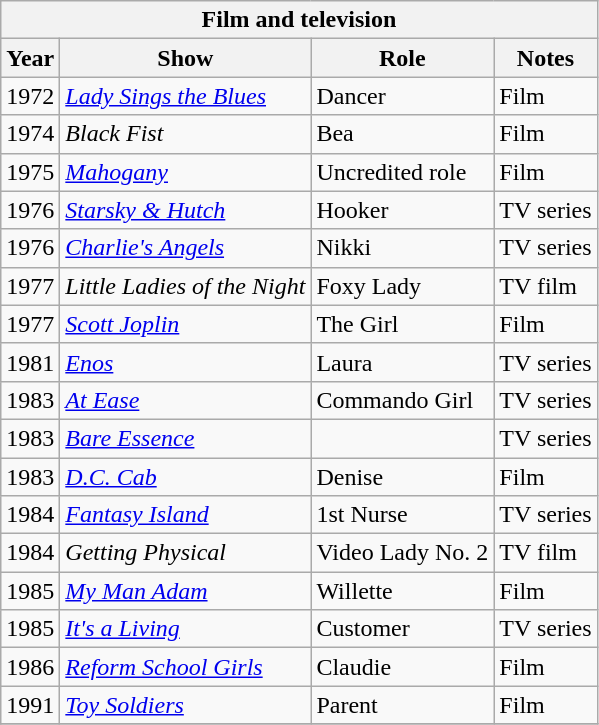<table class="wikitable">
<tr>
<th colspan="4">Film and television</th>
</tr>
<tr>
<th>Year</th>
<th>Show</th>
<th>Role</th>
<th>Notes</th>
</tr>
<tr>
<td>1972</td>
<td><em><a href='#'>Lady Sings the Blues</a></em></td>
<td>Dancer</td>
<td>Film</td>
</tr>
<tr>
<td>1974</td>
<td><em>Black Fist</em></td>
<td>Bea</td>
<td>Film</td>
</tr>
<tr>
<td>1975</td>
<td><em><a href='#'>Mahogany</a></em></td>
<td>Uncredited role</td>
<td>Film</td>
</tr>
<tr>
<td>1976</td>
<td><em><a href='#'>Starsky & Hutch</a></em></td>
<td>Hooker</td>
<td>TV series</td>
</tr>
<tr>
<td>1976</td>
<td><em><a href='#'>Charlie's Angels</a></em></td>
<td>Nikki</td>
<td>TV series</td>
</tr>
<tr>
<td>1977</td>
<td><em>Little Ladies of the Night</em></td>
<td>Foxy Lady</td>
<td>TV film</td>
</tr>
<tr>
<td>1977</td>
<td><em><a href='#'>Scott Joplin</a></em></td>
<td>The Girl</td>
<td>Film</td>
</tr>
<tr>
<td>1981</td>
<td><em><a href='#'>Enos</a></em></td>
<td>Laura</td>
<td>TV series</td>
</tr>
<tr>
<td>1983</td>
<td><em><a href='#'>At Ease</a></em></td>
<td>Commando Girl</td>
<td>TV series</td>
</tr>
<tr>
<td>1983</td>
<td><em><a href='#'>Bare Essence</a></em></td>
<td></td>
<td>TV series</td>
</tr>
<tr>
<td>1983</td>
<td><em><a href='#'>D.C. Cab</a></em></td>
<td>Denise</td>
<td>Film</td>
</tr>
<tr>
<td>1984</td>
<td><em><a href='#'>Fantasy Island</a></em></td>
<td>1st Nurse</td>
<td>TV series</td>
</tr>
<tr>
<td>1984</td>
<td><em>Getting Physical</em></td>
<td>Video Lady No. 2</td>
<td>TV film</td>
</tr>
<tr>
<td>1985</td>
<td><em><a href='#'>My Man Adam</a></em></td>
<td>Willette</td>
<td>Film</td>
</tr>
<tr>
<td>1985</td>
<td><em><a href='#'>It's a Living</a></em></td>
<td>Customer</td>
<td>TV series</td>
</tr>
<tr>
<td>1986</td>
<td><em><a href='#'>Reform School Girls</a></em></td>
<td>Claudie</td>
<td>Film</td>
</tr>
<tr>
<td>1991</td>
<td><em><a href='#'>Toy Soldiers</a></em></td>
<td>Parent</td>
<td>Film</td>
</tr>
<tr>
</tr>
</table>
